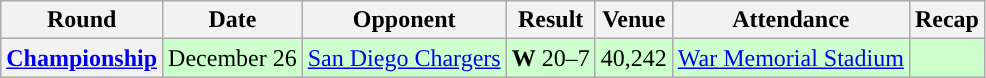<table class="wikitable" style="text-align:center">
<tr>
<th>Round</th>
<th>Date</th>
<th>Opponent</th>
<th>Result</th>
<th>Venue</th>
<th>Attendance</th>
<th>Recap</th>
</tr>
<tr style="background:#cfc">
<th><a href='#'>Championship</a></th>
<td>December 26</td>
<td><a href='#'>San Diego Chargers</a></td>
<td><strong>W</strong> 20–7</td>
<td>40,242</td>
<td><a href='#'>War Memorial Stadium</a></td>
<td></td>
</tr>
</table>
